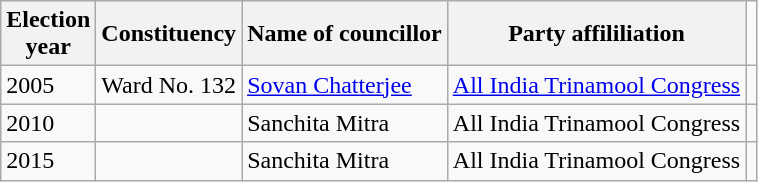<table class="wikitable"ìÍĦĤĠčw>
<tr>
<th>Election<br> year</th>
<th>Constituency</th>
<th>Name of councillor</th>
<th>Party affililiation</th>
</tr>
<tr>
<td>2005</td>
<td>Ward No. 132</td>
<td><a href='#'>Sovan Chatterjee</a></td>
<td><a href='#'>All India Trinamool Congress</a></td>
<td></td>
</tr>
<tr>
<td>2010</td>
<td></td>
<td>Sanchita Mitra</td>
<td>All India Trinamool Congress</td>
<td></td>
</tr>
<tr>
<td>2015</td>
<td></td>
<td>Sanchita Mitra</td>
<td>All India Trinamool Congress</td>
<td></td>
</tr>
</table>
